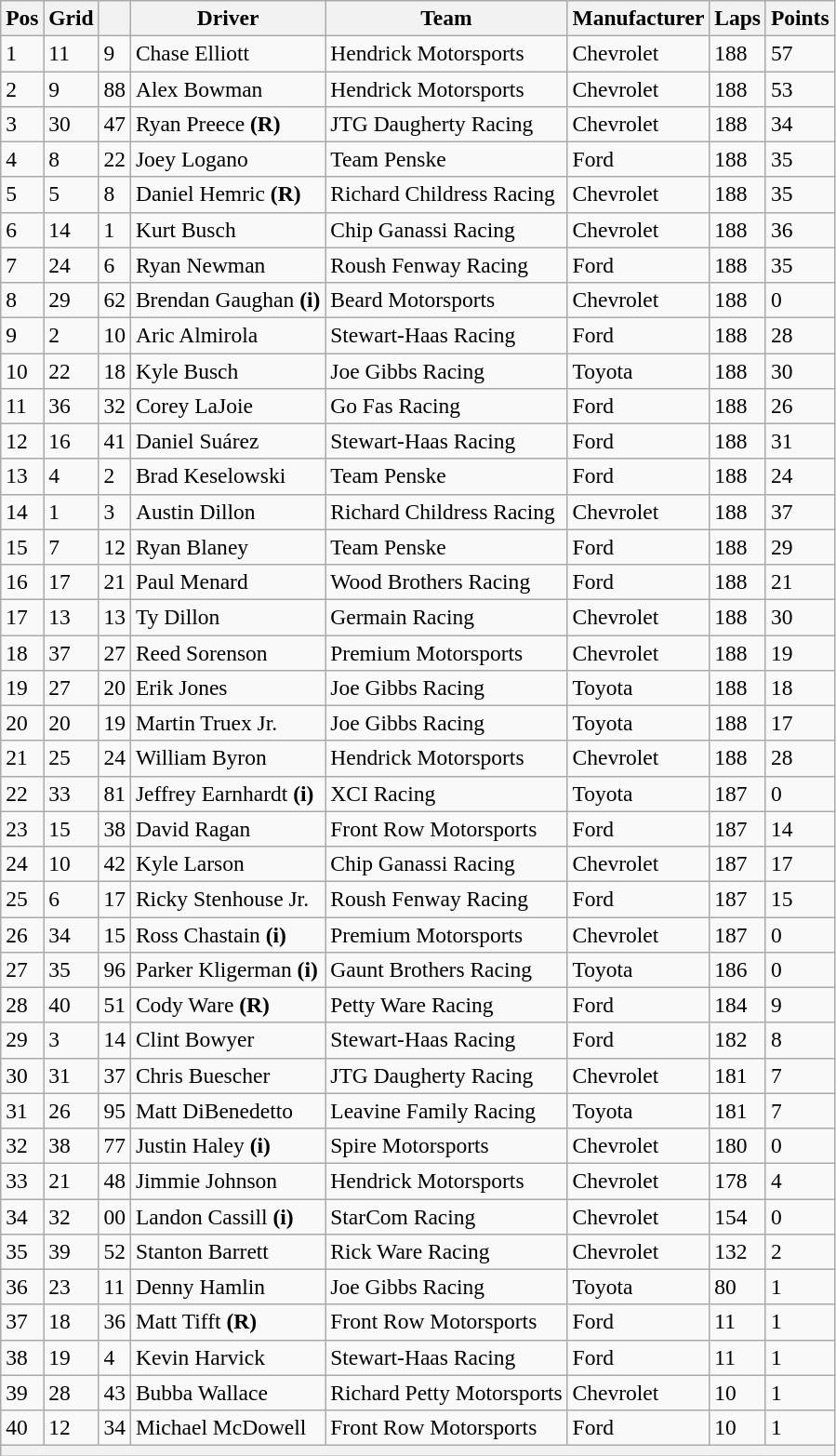<table class="wikitable" style="font-size:98%">
<tr>
<th>Pos</th>
<th>Grid</th>
<th></th>
<th>Driver</th>
<th>Team</th>
<th>Manufacturer</th>
<th>Laps</th>
<th>Points</th>
</tr>
<tr>
<td>1</td>
<td>11</td>
<td>9</td>
<td>Chase Elliott</td>
<td>Hendrick Motorsports</td>
<td>Chevrolet</td>
<td>188</td>
<td>57</td>
</tr>
<tr>
<td>2</td>
<td>9</td>
<td>88</td>
<td>Alex Bowman</td>
<td>Hendrick Motorsports</td>
<td>Chevrolet</td>
<td>188</td>
<td>53</td>
</tr>
<tr>
<td>3</td>
<td>30</td>
<td>47</td>
<td>Ryan Preece <strong>(R)</strong></td>
<td>JTG Daugherty Racing</td>
<td>Chevrolet</td>
<td>188</td>
<td>34</td>
</tr>
<tr>
<td>4</td>
<td>8</td>
<td>22</td>
<td>Joey Logano</td>
<td>Team Penske</td>
<td>Ford</td>
<td>188</td>
<td>35</td>
</tr>
<tr>
<td>5</td>
<td>5</td>
<td>8</td>
<td>Daniel Hemric <strong>(R)</strong></td>
<td>Richard Childress Racing</td>
<td>Chevrolet</td>
<td>188</td>
<td>35</td>
</tr>
<tr>
<td>6</td>
<td>14</td>
<td>1</td>
<td>Kurt Busch</td>
<td>Chip Ganassi Racing</td>
<td>Chevrolet</td>
<td>188</td>
<td>36</td>
</tr>
<tr>
<td>7</td>
<td>24</td>
<td>6</td>
<td>Ryan Newman</td>
<td>Roush Fenway Racing</td>
<td>Ford</td>
<td>188</td>
<td>35</td>
</tr>
<tr>
<td>8</td>
<td>29</td>
<td>62</td>
<td>Brendan Gaughan <strong>(i)</strong></td>
<td>Beard Motorsports</td>
<td>Chevrolet</td>
<td>188</td>
<td>0</td>
</tr>
<tr>
<td>9</td>
<td>2</td>
<td>10</td>
<td>Aric Almirola</td>
<td>Stewart-Haas Racing</td>
<td>Ford</td>
<td>188</td>
<td>28</td>
</tr>
<tr>
<td>10</td>
<td>22</td>
<td>18</td>
<td>Kyle Busch</td>
<td>Joe Gibbs Racing</td>
<td>Toyota</td>
<td>188</td>
<td>30</td>
</tr>
<tr>
<td>11</td>
<td>36</td>
<td>32</td>
<td>Corey LaJoie</td>
<td>Go Fas Racing</td>
<td>Ford</td>
<td>188</td>
<td>26</td>
</tr>
<tr>
<td>12</td>
<td>16</td>
<td>41</td>
<td>Daniel Suárez</td>
<td>Stewart-Haas Racing</td>
<td>Ford</td>
<td>188</td>
<td>31</td>
</tr>
<tr>
<td>13</td>
<td>4</td>
<td>2</td>
<td>Brad Keselowski</td>
<td>Team Penske</td>
<td>Ford</td>
<td>188</td>
<td>24</td>
</tr>
<tr>
<td>14</td>
<td>1</td>
<td>3</td>
<td>Austin Dillon</td>
<td>Richard Childress Racing</td>
<td>Chevrolet</td>
<td>188</td>
<td>37</td>
</tr>
<tr>
<td>15</td>
<td>7</td>
<td>12</td>
<td>Ryan Blaney</td>
<td>Team Penske</td>
<td>Ford</td>
<td>188</td>
<td>29</td>
</tr>
<tr>
<td>16</td>
<td>17</td>
<td>21</td>
<td>Paul Menard</td>
<td>Wood Brothers Racing</td>
<td>Ford</td>
<td>188</td>
<td>21</td>
</tr>
<tr>
<td>17</td>
<td>13</td>
<td>13</td>
<td>Ty Dillon</td>
<td>Germain Racing</td>
<td>Chevrolet</td>
<td>188</td>
<td>30</td>
</tr>
<tr>
<td>18</td>
<td>37</td>
<td>27</td>
<td>Reed Sorenson</td>
<td>Premium Motorsports</td>
<td>Chevrolet</td>
<td>188</td>
<td>19</td>
</tr>
<tr>
<td>19</td>
<td>27</td>
<td>20</td>
<td>Erik Jones</td>
<td>Joe Gibbs Racing</td>
<td>Toyota</td>
<td>188</td>
<td>18</td>
</tr>
<tr>
<td>20</td>
<td>20</td>
<td>19</td>
<td>Martin Truex Jr.</td>
<td>Joe Gibbs Racing</td>
<td>Toyota</td>
<td>188</td>
<td>17</td>
</tr>
<tr>
<td>21</td>
<td>25</td>
<td>24</td>
<td>William Byron</td>
<td>Hendrick Motorsports</td>
<td>Chevrolet</td>
<td>188</td>
<td>28</td>
</tr>
<tr>
<td>22</td>
<td>33</td>
<td>81</td>
<td>Jeffrey Earnhardt <strong>(i)</strong></td>
<td>XCI Racing</td>
<td>Toyota</td>
<td>187</td>
<td>0</td>
</tr>
<tr>
<td>23</td>
<td>15</td>
<td>38</td>
<td>David Ragan</td>
<td>Front Row Motorsports</td>
<td>Ford</td>
<td>187</td>
<td>14</td>
</tr>
<tr>
<td>24</td>
<td>10</td>
<td>42</td>
<td>Kyle Larson</td>
<td>Chip Ganassi Racing</td>
<td>Chevrolet</td>
<td>187</td>
<td>17</td>
</tr>
<tr>
<td>25</td>
<td>6</td>
<td>17</td>
<td>Ricky Stenhouse Jr.</td>
<td>Roush Fenway Racing</td>
<td>Ford</td>
<td>187</td>
<td>15</td>
</tr>
<tr>
<td>26</td>
<td>34</td>
<td>15</td>
<td>Ross Chastain <strong>(i)</strong></td>
<td>Premium Motorsports</td>
<td>Chevrolet</td>
<td>187</td>
<td>0</td>
</tr>
<tr>
<td>27</td>
<td>35</td>
<td>96</td>
<td>Parker Kligerman <strong>(i)</strong></td>
<td>Gaunt Brothers Racing</td>
<td>Toyota</td>
<td>186</td>
<td>0</td>
</tr>
<tr>
<td>28</td>
<td>40</td>
<td>51</td>
<td>Cody Ware <strong>(R)</strong></td>
<td>Petty Ware Racing</td>
<td>Ford</td>
<td>184</td>
<td>9</td>
</tr>
<tr>
<td>29</td>
<td>3</td>
<td>14</td>
<td>Clint Bowyer</td>
<td>Stewart-Haas Racing</td>
<td>Ford</td>
<td>182</td>
<td>8</td>
</tr>
<tr>
<td>30</td>
<td>31</td>
<td>37</td>
<td>Chris Buescher</td>
<td>JTG Daugherty Racing</td>
<td>Chevrolet</td>
<td>181</td>
<td>7</td>
</tr>
<tr>
<td>31</td>
<td>26</td>
<td>95</td>
<td>Matt DiBenedetto</td>
<td>Leavine Family Racing</td>
<td>Toyota</td>
<td>181</td>
<td>7</td>
</tr>
<tr>
<td>32</td>
<td>38</td>
<td>77</td>
<td>Justin Haley <strong>(i)</strong></td>
<td>Spire Motorsports</td>
<td>Chevrolet</td>
<td>180</td>
<td>0</td>
</tr>
<tr>
<td>33</td>
<td>21</td>
<td>48</td>
<td>Jimmie Johnson</td>
<td>Hendrick Motorsports</td>
<td>Chevrolet</td>
<td>178</td>
<td>4</td>
</tr>
<tr>
<td>34</td>
<td>32</td>
<td>00</td>
<td>Landon Cassill <strong>(i)</strong></td>
<td>StarCom Racing</td>
<td>Chevrolet</td>
<td>154</td>
<td>0</td>
</tr>
<tr>
<td>35</td>
<td>39</td>
<td>52</td>
<td>Stanton Barrett</td>
<td>Rick Ware Racing</td>
<td>Chevrolet</td>
<td>132</td>
<td>2</td>
</tr>
<tr>
<td>36</td>
<td>23</td>
<td>11</td>
<td>Denny Hamlin</td>
<td>Joe Gibbs Racing</td>
<td>Toyota</td>
<td>80</td>
<td>1</td>
</tr>
<tr>
<td>37</td>
<td>18</td>
<td>36</td>
<td>Matt Tifft <strong>(R)</strong></td>
<td>Front Row Motorsports</td>
<td>Ford</td>
<td>11</td>
<td>1</td>
</tr>
<tr>
<td>38</td>
<td>19</td>
<td>4</td>
<td>Kevin Harvick</td>
<td>Stewart-Haas Racing</td>
<td>Ford</td>
<td>11</td>
<td>1</td>
</tr>
<tr>
<td>39</td>
<td>28</td>
<td>43</td>
<td>Bubba Wallace</td>
<td>Richard Petty Motorsports</td>
<td>Chevrolet</td>
<td>10</td>
<td>1</td>
</tr>
<tr>
<td>40</td>
<td>12</td>
<td>34</td>
<td>Michael McDowell</td>
<td>Front Row Motorsports</td>
<td>Ford</td>
<td>10</td>
<td>1</td>
</tr>
<tr>
<th colspan="8"></th>
</tr>
</table>
